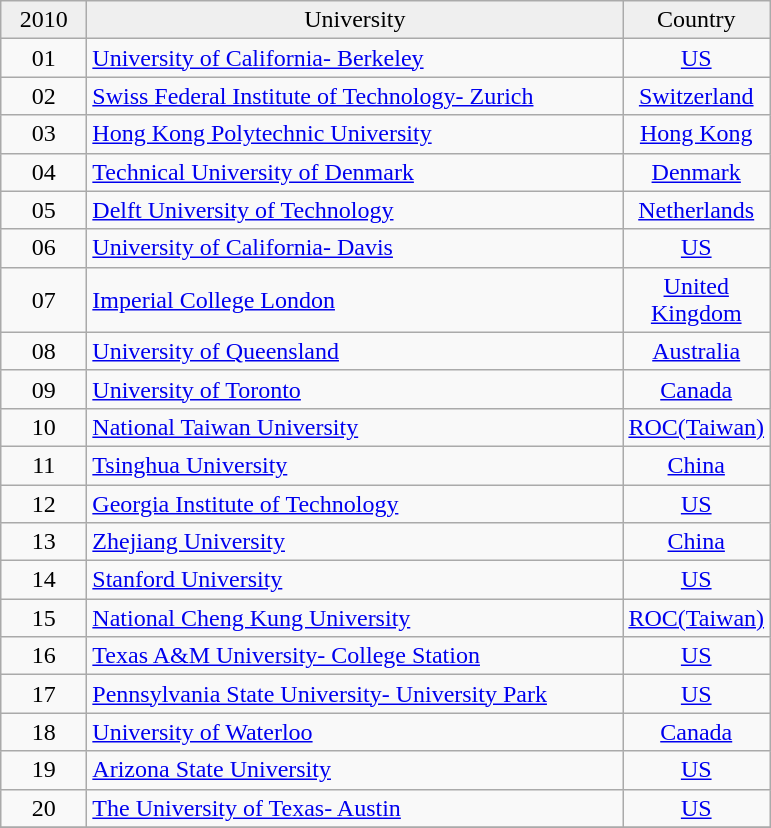<table class="wikitable sortable">
<tr bgColor="#efefef">
<td width="50" align="center">2010</td>
<td width="350" align="center">University</td>
<td width="80" align="center">Country</td>
</tr>
<tr>
<td width="50" align="center">01</td>
<td width="350" align="left"><a href='#'>University of California- Berkeley</a></td>
<td width="80" align="center"><a href='#'>US</a></td>
</tr>
<tr>
<td width="50" align="center">02</td>
<td width="350" align="left"><a href='#'>Swiss Federal Institute of Technology- Zurich</a></td>
<td width="80" align="center"><a href='#'>Switzerland</a></td>
</tr>
<tr>
<td width="50" align="center">03</td>
<td width="350" align="left"><a href='#'>Hong Kong Polytechnic University</a></td>
<td width="80" align="center"><a href='#'>Hong Kong</a></td>
</tr>
<tr>
<td width="50" align="center">04</td>
<td width="350" align="left"><a href='#'>Technical University of Denmark</a></td>
<td width="80" align="center"><a href='#'>Denmark</a></td>
</tr>
<tr>
<td width="50" align="center">05</td>
<td width="350" align="left"><a href='#'>Delft University of Technology</a></td>
<td width="80" align="center"><a href='#'>Netherlands</a></td>
</tr>
<tr>
<td width="50" align="center">06</td>
<td width="350" align="left"><a href='#'>University of California- Davis</a></td>
<td width="80" align="center"><a href='#'>US</a></td>
</tr>
<tr>
<td width="50" align="center">07</td>
<td width="350" align="left"><a href='#'>Imperial College London</a></td>
<td width="80" align="center"><a href='#'>United Kingdom</a></td>
</tr>
<tr>
<td width="50" align="center">08</td>
<td width="350" align="left"><a href='#'>University of Queensland</a></td>
<td width="80" align="center"><a href='#'>Australia</a></td>
</tr>
<tr>
<td width="50" align="center">09</td>
<td width="350" align="left"><a href='#'>University of Toronto</a></td>
<td width="80" align="center"><a href='#'>Canada</a></td>
</tr>
<tr>
<td width="50" align="center">10</td>
<td width="350" align="left"><a href='#'>National Taiwan University</a></td>
<td width="80" align="center"><a href='#'>ROC(Taiwan)</a></td>
</tr>
<tr>
<td width="50" align="center">11</td>
<td width="350" align="left"><a href='#'>Tsinghua University</a></td>
<td width="80" align="center"><a href='#'>China</a></td>
</tr>
<tr>
<td width="50" align="center">12</td>
<td width="350" align="left"><a href='#'>Georgia Institute of Technology</a></td>
<td width="80" align="center"><a href='#'>US</a></td>
</tr>
<tr>
<td width="50" align="center">13</td>
<td width="350" align="left"><a href='#'>Zhejiang University</a></td>
<td width="80" align="center"><a href='#'>China</a></td>
</tr>
<tr>
<td width="50" align="center">14</td>
<td width="350" align="left"><a href='#'>Stanford University</a></td>
<td width="80" align="center"><a href='#'>US</a></td>
</tr>
<tr>
<td width="50" align="center">15</td>
<td width="350" align="left"><a href='#'>National Cheng Kung University</a></td>
<td width="80" align="center"><a href='#'>ROC(Taiwan)</a></td>
</tr>
<tr>
<td width="50" align="center">16</td>
<td width="350" align="left"><a href='#'>Texas A&M University- College Station</a></td>
<td width="80" align="center"><a href='#'>US</a></td>
</tr>
<tr>
<td width="50" align="center">17</td>
<td width="350" align="left"><a href='#'>Pennsylvania State University- University Park</a></td>
<td width="80" align="center"><a href='#'>US</a></td>
</tr>
<tr>
<td width="50" align="center">18</td>
<td width="350" align="left"><a href='#'>University of Waterloo</a></td>
<td width="80" align="center"><a href='#'>Canada</a></td>
</tr>
<tr>
<td width="50" align="center">19</td>
<td width="350" align="left"><a href='#'>Arizona State University</a></td>
<td width="80" align="center"><a href='#'>US</a></td>
</tr>
<tr>
<td width="50" align="center">20</td>
<td width="350" align="left"><a href='#'>The University of Texas- Austin</a></td>
<td width="80" align="center"><a href='#'>US</a></td>
</tr>
<tr>
</tr>
</table>
